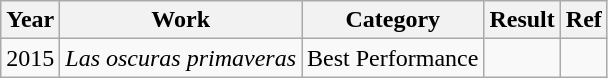<table class="wikitable">
<tr>
<th>Year</th>
<th>Work</th>
<th>Category</th>
<th>Result</th>
<th>Ref</th>
</tr>
<tr>
<td>2015</td>
<td><em>Las oscuras primaveras</em></td>
<td>Best Performance</td>
<td></td>
<td></td>
</tr>
</table>
